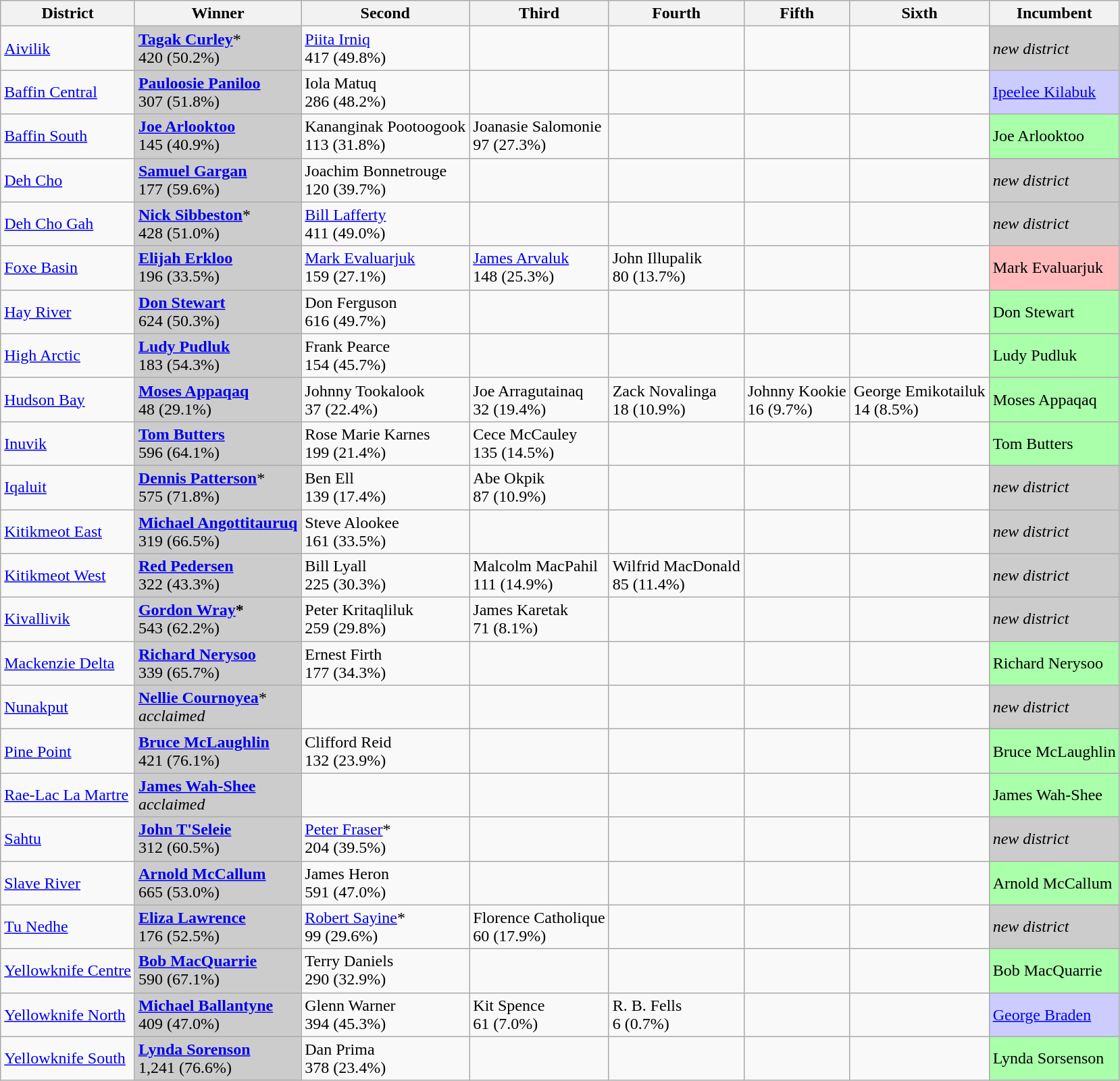<table class=wikitable>
<tr>
<th>District</th>
<th>Winner</th>
<th>Second</th>
<th>Third</th>
<th>Fourth</th>
<th>Fifth</th>
<th>Sixth</th>
<th>Incumbent</th>
</tr>
<tr>
<td><a href='#'>Aivilik</a></td>
<td bgcolor="#cccccc"><strong><a href='#'>Tagak Curley</a></strong>*<br>420 (50.2%)</td>
<td><a href='#'>Piita Irniq</a><br>417 (49.8%)</td>
<td></td>
<td></td>
<td></td>
<td></td>
<td bgcolor="#cccccc"><em>new district</em></td>
</tr>
<tr>
<td><a href='#'>Baffin Central</a></td>
<td bgcolor="#cccccc"><strong><a href='#'>Pauloosie Paniloo</a></strong><br>307 (51.8%)</td>
<td>Iola Matuq<br>286 (48.2%)</td>
<td></td>
<td></td>
<td></td>
<td></td>
<td bgcolor="#ccccff"><a href='#'>Ipeelee Kilabuk</a></td>
</tr>
<tr>
<td><a href='#'>Baffin South</a></td>
<td bgcolor="#cccccc"><strong><a href='#'>Joe Arlooktoo</a></strong><br>145 (40.9%)</td>
<td>Kananginak Pootoogook<br>113 (31.8%)</td>
<td>Joanasie Salomonie<br>97 (27.3%)</td>
<td></td>
<td></td>
<td></td>
<td bgcolor="#aaffaa">Joe Arlooktoo</td>
</tr>
<tr>
<td><a href='#'>Deh Cho</a></td>
<td bgcolor="#cccccc"><strong><a href='#'>Samuel Gargan</a></strong><br>177 (59.6%)</td>
<td>Joachim Bonnetrouge<br>120 (39.7%)</td>
<td></td>
<td></td>
<td></td>
<td></td>
<td bgcolor="#cccccc"><em>new district</em></td>
</tr>
<tr>
<td><a href='#'>Deh Cho Gah</a></td>
<td bgcolor="#cccccc"><strong><a href='#'>Nick Sibbeston</a></strong>*<br>428 (51.0%)</td>
<td><a href='#'>Bill Lafferty</a><br>411 (49.0%)</td>
<td></td>
<td></td>
<td></td>
<td></td>
<td bgcolor="#cccccc"><em>new district</em></td>
</tr>
<tr>
<td><a href='#'>Foxe Basin</a></td>
<td bgcolor="#cccccc"><strong><a href='#'>Elijah Erkloo</a></strong><br>196 (33.5%)</td>
<td><a href='#'>Mark Evaluarjuk</a><br>159 (27.1%)</td>
<td><a href='#'>James Arvaluk</a><br>148 (25.3%)</td>
<td>John Illupalik<br>80 (13.7%)</td>
<td></td>
<td></td>
<td bgcolor="#ffbbbb">Mark Evaluarjuk</td>
</tr>
<tr>
<td><a href='#'>Hay River</a></td>
<td bgcolor="#cccccc"><strong><a href='#'>Don Stewart</a></strong><br>624 (50.3%)</td>
<td>Don Ferguson<br>616 (49.7%)</td>
<td></td>
<td></td>
<td></td>
<td></td>
<td bgcolor="#aaffaa">Don Stewart</td>
</tr>
<tr>
<td><a href='#'>High Arctic</a></td>
<td bgcolor="#cccccc"><strong><a href='#'>Ludy Pudluk</a></strong><br>183 (54.3%)</td>
<td>Frank Pearce<br>154 (45.7%)</td>
<td></td>
<td></td>
<td></td>
<td></td>
<td bgcolor="#aaffaa">Ludy Pudluk</td>
</tr>
<tr>
<td><a href='#'>Hudson Bay</a></td>
<td bgcolor="#cccccc"><strong><a href='#'>Moses Appaqaq</a></strong><br>48 (29.1%)</td>
<td>Johnny Tookalook<br>37 (22.4%)</td>
<td>Joe Arragutainaq<br>32 (19.4%)</td>
<td>Zack Novalinga<br>18 (10.9%)</td>
<td>Johnny Kookie<br>16 (9.7%)</td>
<td>George Emikotailuk<br>14 (8.5%)</td>
<td bgcolor="#aaffaa">Moses Appaqaq</td>
</tr>
<tr>
<td><a href='#'>Inuvik</a></td>
<td bgcolor="#cccccc"><strong><a href='#'>Tom Butters</a></strong><br>596 (64.1%)</td>
<td>Rose Marie Karnes<br>199 (21.4%)</td>
<td>Cece McCauley<br>135 (14.5%)</td>
<td></td>
<td></td>
<td></td>
<td bgcolor="#aaffaa">Tom Butters</td>
</tr>
<tr>
<td><a href='#'>Iqaluit</a></td>
<td bgcolor="#cccccc"><strong><a href='#'>Dennis Patterson</a></strong>*<br>575 (71.8%)</td>
<td>Ben Ell<br>139 (17.4%)</td>
<td>Abe Okpik<br>87 (10.9%)</td>
<td></td>
<td></td>
<td></td>
<td bgcolor="#cccccc"><em>new district</em></td>
</tr>
<tr>
<td><a href='#'>Kitikmeot East</a></td>
<td bgcolor="#cccccc"><strong><a href='#'>Michael Angottitauruq</a></strong><br>319 (66.5%)</td>
<td>Steve Alookee<br>161 (33.5%)</td>
<td></td>
<td></td>
<td></td>
<td></td>
<td bgcolor="#cccccc"><em>new district</em></td>
</tr>
<tr>
<td><a href='#'>Kitikmeot West</a></td>
<td bgcolor="#cccccc"><strong><a href='#'>Red Pedersen</a></strong><br>322 (43.3%)</td>
<td>Bill Lyall<br>225 (30.3%)</td>
<td>Malcolm MacPahil<br>111 (14.9%)</td>
<td>Wilfrid MacDonald<br>85 (11.4%)</td>
<td></td>
<td></td>
<td bgcolor="#cccccc"><em>new district</em></td>
</tr>
<tr>
<td><a href='#'>Kivallivik</a></td>
<td bgcolor="#cccccc"><strong><a href='#'>Gordon Wray</a>*</strong><br>543 (62.2%)</td>
<td>Peter Kritaqliluk<br>259 (29.8%)</td>
<td>James Karetak<br>71 (8.1%)</td>
<td></td>
<td></td>
<td></td>
<td bgcolor="#cccccc"><em>new district</em></td>
</tr>
<tr>
<td><a href='#'>Mackenzie Delta</a></td>
<td bgcolor="#cccccc"><strong><a href='#'>Richard Nerysoo</a></strong><br>339 (65.7%)</td>
<td>Ernest Firth<br>177 (34.3%)</td>
<td></td>
<td></td>
<td></td>
<td></td>
<td bgcolor="#aaffaa">Richard Nerysoo</td>
</tr>
<tr>
<td><a href='#'>Nunakput</a></td>
<td bgcolor="#cccccc"><strong><a href='#'>Nellie Cournoyea</a></strong>*<br><em>acclaimed</em></td>
<td></td>
<td></td>
<td></td>
<td></td>
<td></td>
<td bgcolor="#cccccc"><em>new district</em></td>
</tr>
<tr>
<td><a href='#'>Pine Point</a></td>
<td bgcolor="#cccccc"><strong><a href='#'>Bruce McLaughlin</a></strong><br>421 (76.1%)</td>
<td>Clifford Reid<br>132 (23.9%)</td>
<td></td>
<td></td>
<td></td>
<td></td>
<td bgcolor="#aaffaa">Bruce McLaughlin</td>
</tr>
<tr>
<td><a href='#'>Rae-Lac La Martre</a></td>
<td bgcolor="#cccccc"><strong><a href='#'>James Wah-Shee</a></strong><br><em>acclaimed</em></td>
<td></td>
<td></td>
<td></td>
<td></td>
<td></td>
<td bgcolor="#aaffaa">James Wah-Shee</td>
</tr>
<tr>
<td><a href='#'>Sahtu</a></td>
<td bgcolor="#cccccc"><strong><a href='#'>John T'Seleie</a></strong><br>312 (60.5%)</td>
<td><a href='#'>Peter Fraser</a>*<br>204 (39.5%)</td>
<td></td>
<td></td>
<td></td>
<td></td>
<td bgcolor="#cccccc"><em>new district</em></td>
</tr>
<tr>
<td><a href='#'>Slave River</a></td>
<td bgcolor="#cccccc"><strong><a href='#'>Arnold McCallum</a></strong><br>665 (53.0%)</td>
<td>James Heron<br>591 (47.0%)</td>
<td></td>
<td></td>
<td></td>
<td></td>
<td bgcolor="#aaffaa">Arnold McCallum</td>
</tr>
<tr>
<td><a href='#'>Tu Nedhe</a></td>
<td bgcolor="#cccccc"><strong><a href='#'>Eliza Lawrence</a></strong><br>176 (52.5%)</td>
<td><a href='#'>Robert Sayine</a>*<br>99 (29.6%)</td>
<td>Florence Catholique<br>60 (17.9%)</td>
<td></td>
<td></td>
<td></td>
<td bgcolor="#cccccc"><em>new district</em></td>
</tr>
<tr>
<td><a href='#'>Yellowknife Centre</a></td>
<td bgcolor="#cccccc"><strong><a href='#'>Bob MacQuarrie</a></strong><br>590 (67.1%)</td>
<td>Terry Daniels<br>290 (32.9%)</td>
<td></td>
<td></td>
<td></td>
<td></td>
<td bgcolor="#aaffaa">Bob MacQuarrie</td>
</tr>
<tr>
<td><a href='#'>Yellowknife North</a></td>
<td bgcolor="#cccccc"><strong><a href='#'>Michael Ballantyne</a></strong><br>409 (47.0%)</td>
<td>Glenn Warner<br>394 (45.3%)</td>
<td>Kit Spence<br>61 (7.0%)</td>
<td>R. B. Fells<br>6 (0.7%)</td>
<td></td>
<td></td>
<td bgcolor="#ccccff"><a href='#'>George Braden</a></td>
</tr>
<tr>
<td><a href='#'>Yellowknife South</a></td>
<td bgcolor="#cccccc"><strong><a href='#'>Lynda Sorenson</a></strong><br>1,241 (76.6%)</td>
<td>Dan Prima<br>378 (23.4%)</td>
<td></td>
<td></td>
<td></td>
<td></td>
<td bgcolor="#aaffaa">Lynda Sorsenson</td>
</tr>
</table>
